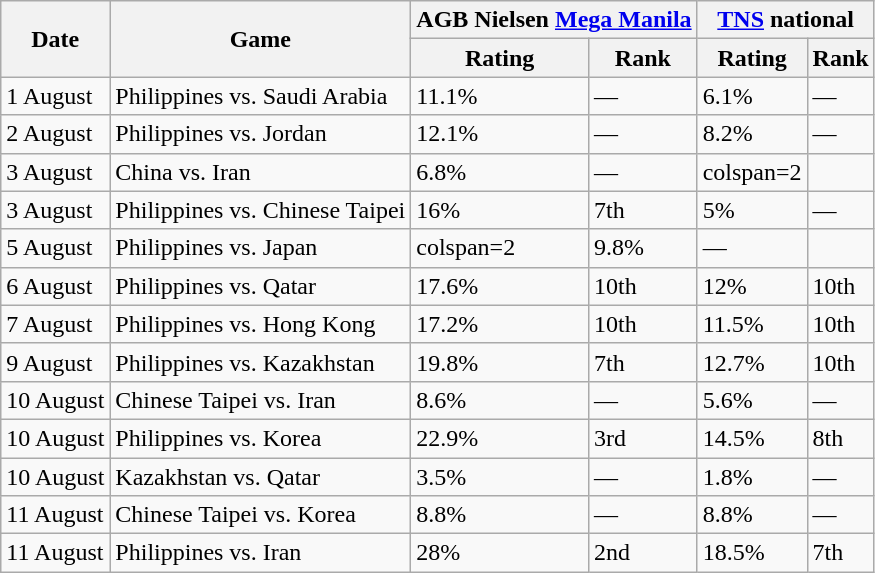<table class=wikitable>
<tr>
<th rowspan=2>Date</th>
<th rowspan=2>Game</th>
<th colspan=2>AGB Nielsen <a href='#'>Mega Manila</a></th>
<th colspan=2><a href='#'>TNS</a> national</th>
</tr>
<tr>
<th>Rating</th>
<th>Rank</th>
<th>Rating</th>
<th>Rank</th>
</tr>
<tr>
<td>1 August</td>
<td>Philippines vs. Saudi Arabia</td>
<td>11.1%</td>
<td>—</td>
<td>6.1%</td>
<td>—</td>
</tr>
<tr>
<td>2 August</td>
<td>Philippines vs. Jordan</td>
<td>12.1%</td>
<td>—</td>
<td>8.2%</td>
<td>—</td>
</tr>
<tr>
<td>3 August</td>
<td>China vs. Iran</td>
<td>6.8%</td>
<td>—</td>
<td>colspan=2 </td>
</tr>
<tr>
<td>3 August</td>
<td>Philippines vs. Chinese Taipei</td>
<td>16%</td>
<td>7th</td>
<td>5%</td>
<td>—</td>
</tr>
<tr>
<td>5 August</td>
<td>Philippines vs. Japan</td>
<td>colspan=2 </td>
<td>9.8%</td>
<td>—</td>
</tr>
<tr>
<td>6 August</td>
<td>Philippines vs. Qatar</td>
<td>17.6%</td>
<td>10th</td>
<td>12%</td>
<td>10th</td>
</tr>
<tr>
<td>7 August</td>
<td>Philippines vs. Hong Kong</td>
<td>17.2%</td>
<td>10th</td>
<td>11.5%</td>
<td>10th</td>
</tr>
<tr>
<td>9 August</td>
<td>Philippines vs. Kazakhstan</td>
<td>19.8%</td>
<td>7th</td>
<td>12.7%</td>
<td>10th</td>
</tr>
<tr>
<td>10 August</td>
<td>Chinese Taipei vs. Iran</td>
<td>8.6%</td>
<td>—</td>
<td>5.6%</td>
<td>—</td>
</tr>
<tr>
<td>10 August</td>
<td>Philippines vs. Korea</td>
<td>22.9%</td>
<td>3rd</td>
<td>14.5%</td>
<td>8th</td>
</tr>
<tr>
<td>10 August</td>
<td>Kazakhstan vs. Qatar</td>
<td>3.5%</td>
<td>—</td>
<td>1.8%</td>
<td>—</td>
</tr>
<tr>
<td>11 August</td>
<td>Chinese Taipei vs. Korea</td>
<td>8.8%</td>
<td>—</td>
<td>8.8%</td>
<td>—</td>
</tr>
<tr>
<td>11 August</td>
<td>Philippines vs. Iran</td>
<td>28%</td>
<td>2nd</td>
<td>18.5%</td>
<td>7th</td>
</tr>
</table>
